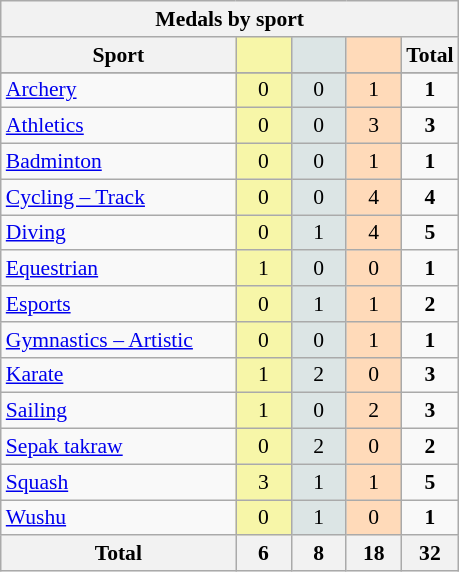<table class="wikitable sortable" style="font-size:90%;text-align:center">
<tr>
<th colspan="7">Medals by sport</th>
</tr>
<tr>
<th width="150">Sport</th>
<th scope="col" width=30 style="background:#F7F6A8"></th>
<th scope="col" width=30 style="background:#DCE5E5"></th>
<th scope="col" width=30 style="background:#FFDAB9"></th>
<th width="30">Total</th>
</tr>
<tr class="sortbottom">
</tr>
<tr>
<td align="left"> <a href='#'>Archery</a></td>
<td style="background:#F7F6A8">0</td>
<td style="background:#DCE5E5">0</td>
<td style="background:#FFDAB9">1</td>
<td><strong>1</strong></td>
</tr>
<tr>
<td align="left"> <a href='#'>Athletics</a></td>
<td style="background:#F7F6A8">0</td>
<td style="background:#DCE5E5">0</td>
<td style="background:#FFDAB9">3</td>
<td><strong>3</strong></td>
</tr>
<tr>
<td align="left"> <a href='#'>Badminton</a></td>
<td style="background:#F7F6A8">0</td>
<td style="background:#DCE5E5">0</td>
<td style="background:#FFDAB9">1</td>
<td><strong>1</strong></td>
</tr>
<tr>
<td align="left"> <a href='#'>Cycling – Track</a></td>
<td style="background:#F7F6A8">0</td>
<td style="background:#DCE5E5">0</td>
<td style="background:#FFDAB9">4</td>
<td><strong>4</strong></td>
</tr>
<tr>
<td align="left"> <a href='#'>Diving</a></td>
<td style="background:#F7F6A8">0</td>
<td style="background:#DCE5E5">1</td>
<td style="background:#FFDAB9">4</td>
<td><strong>5</strong></td>
</tr>
<tr>
<td align="left"> <a href='#'>Equestrian</a></td>
<td style="background:#F7F6A8">1</td>
<td style="background:#DCE5E5">0</td>
<td style="background:#FFDAB9">0</td>
<td><strong>1</strong></td>
</tr>
<tr>
<td align="left"> <a href='#'>Esports</a></td>
<td style="background:#F7F6A8">0</td>
<td style="background:#DCE5E5">1</td>
<td style="background:#FFDAB9">1</td>
<td><strong>2</strong></td>
</tr>
<tr>
<td align="left"> <a href='#'>Gymnastics – Artistic</a></td>
<td style="background:#F7F6A8">0</td>
<td style="background:#DCE5E5">0</td>
<td style="background:#FFDAB9">1</td>
<td><strong>1</strong></td>
</tr>
<tr>
<td align="left"> <a href='#'>Karate</a></td>
<td style="background:#F7F6A8">1</td>
<td style="background:#DCE5E5">2</td>
<td style="background:#FFDAB9">0</td>
<td><strong>3</strong></td>
</tr>
<tr>
<td align="left"> <a href='#'>Sailing</a></td>
<td style="background:#F7F6A8">1</td>
<td style="background:#DCE5E5">0</td>
<td style="background:#FFDAB9">2</td>
<td><strong>3</strong></td>
</tr>
<tr>
<td align="left"> <a href='#'>Sepak takraw</a></td>
<td style="background:#F7F6A8">0</td>
<td style="background:#DCE5E5">2</td>
<td style="background:#FFDAB9">0</td>
<td><strong>2</strong></td>
</tr>
<tr>
<td align="left"> <a href='#'>Squash</a></td>
<td style="background:#F7F6A8">3</td>
<td style="background:#DCE5E5">1</td>
<td style="background:#FFDAB9">1</td>
<td><strong>5</strong></td>
</tr>
<tr>
<td align="left"> <a href='#'>Wushu</a></td>
<td style="background:#F7F6A8">0</td>
<td style="background:#DCE5E5">1</td>
<td style="background:#FFDAB9">0</td>
<td><strong>1</strong></td>
</tr>
<tr>
<th>Total</th>
<th>6</th>
<th>8</th>
<th>18</th>
<th>32</th>
</tr>
</table>
